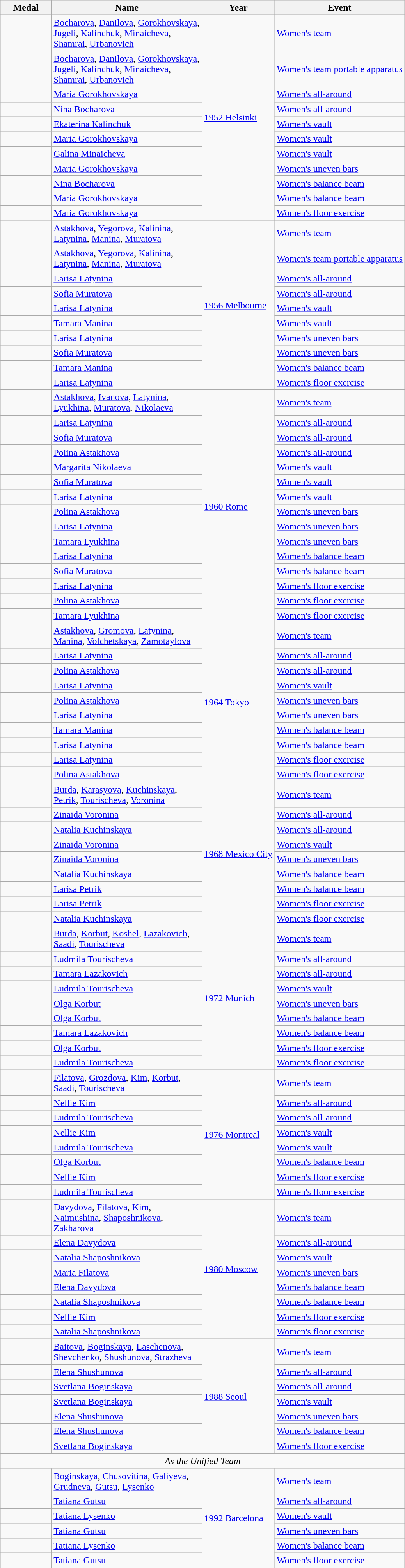<table class="wikitable sortable">
<tr>
<th style="width:5em;">Medal</th>
<th width=250>Name</th>
<th>Year</th>
<th>Event</th>
</tr>
<tr>
<td></td>
<td><a href='#'>Bocharova</a>, <a href='#'>Danilova</a>, <a href='#'>Gorokhovskaya</a>, <a href='#'>Jugeli</a>, <a href='#'>Kalinchuk</a>, <a href='#'>Minaicheva</a>, <a href='#'>Shamrai</a>, <a href='#'>Urbanovich</a></td>
<td rowspan="11"> <a href='#'>1952 Helsinki</a></td>
<td><a href='#'>Women's team</a></td>
</tr>
<tr>
<td></td>
<td><a href='#'>Bocharova</a>, <a href='#'>Danilova</a>, <a href='#'>Gorokhovskaya</a>, <a href='#'>Jugeli</a>, <a href='#'>Kalinchuk</a>, <a href='#'>Minaicheva</a>, <a href='#'>Shamrai</a>, <a href='#'>Urbanovich</a></td>
<td><a href='#'>Women's team portable apparatus</a></td>
</tr>
<tr>
<td></td>
<td><a href='#'>Maria Gorokhovskaya</a></td>
<td><a href='#'>Women's all-around</a></td>
</tr>
<tr>
<td></td>
<td><a href='#'>Nina Bocharova</a></td>
<td><a href='#'>Women's all-around</a></td>
</tr>
<tr>
<td></td>
<td><a href='#'>Ekaterina Kalinchuk</a></td>
<td><a href='#'>Women's vault</a></td>
</tr>
<tr>
<td></td>
<td><a href='#'>Maria Gorokhovskaya</a></td>
<td><a href='#'>Women's vault</a></td>
</tr>
<tr>
<td></td>
<td><a href='#'>Galina Minaicheva</a></td>
<td><a href='#'>Women's vault</a></td>
</tr>
<tr>
<td></td>
<td><a href='#'>Maria Gorokhovskaya</a></td>
<td><a href='#'>Women's uneven bars</a></td>
</tr>
<tr>
<td></td>
<td><a href='#'>Nina Bocharova</a></td>
<td><a href='#'>Women's balance beam</a></td>
</tr>
<tr>
<td></td>
<td><a href='#'>Maria Gorokhovskaya</a></td>
<td><a href='#'>Women's balance beam</a></td>
</tr>
<tr>
<td></td>
<td><a href='#'>Maria Gorokhovskaya</a></td>
<td><a href='#'>Women's floor exercise</a></td>
</tr>
<tr>
<td></td>
<td><a href='#'>Astakhova</a>, <a href='#'>Yegorova</a>, <a href='#'>Kalinina</a>, <a href='#'>Latynina</a>, <a href='#'>Manina</a>, <a href='#'>Muratova</a></td>
<td rowspan="10"> <a href='#'>1956 Melbourne</a></td>
<td><a href='#'>Women's team</a></td>
</tr>
<tr>
<td></td>
<td><a href='#'>Astakhova</a>, <a href='#'>Yegorova</a>, <a href='#'>Kalinina</a>, <a href='#'>Latynina</a>, <a href='#'>Manina</a>, <a href='#'>Muratova</a></td>
<td><a href='#'>Women's team portable apparatus</a></td>
</tr>
<tr>
<td></td>
<td><a href='#'>Larisa Latynina</a></td>
<td><a href='#'>Women's all-around</a></td>
</tr>
<tr>
<td></td>
<td><a href='#'>Sofia Muratova</a></td>
<td><a href='#'>Women's all-around</a></td>
</tr>
<tr>
<td></td>
<td><a href='#'>Larisa Latynina</a></td>
<td><a href='#'>Women's vault</a></td>
</tr>
<tr>
<td></td>
<td><a href='#'>Tamara Manina</a></td>
<td><a href='#'>Women's vault</a></td>
</tr>
<tr>
<td></td>
<td><a href='#'>Larisa Latynina</a></td>
<td><a href='#'>Women's uneven bars</a></td>
</tr>
<tr>
<td></td>
<td><a href='#'>Sofia Muratova</a></td>
<td><a href='#'>Women's uneven bars</a></td>
</tr>
<tr>
<td></td>
<td><a href='#'>Tamara Manina</a></td>
<td><a href='#'>Women's balance beam</a></td>
</tr>
<tr>
<td></td>
<td><a href='#'>Larisa Latynina</a></td>
<td><a href='#'>Women's floor exercise</a></td>
</tr>
<tr>
<td></td>
<td><a href='#'>Astakhova</a>, <a href='#'>Ivanova</a>, <a href='#'>Latynina</a>, <a href='#'>Lyukhina</a>, <a href='#'>Muratova</a>, <a href='#'>Nikolaeva</a></td>
<td rowspan="15"> <a href='#'>1960 Rome</a></td>
<td><a href='#'>Women's team</a></td>
</tr>
<tr>
<td></td>
<td><a href='#'>Larisa Latynina</a></td>
<td><a href='#'>Women's all-around</a></td>
</tr>
<tr>
<td></td>
<td><a href='#'>Sofia Muratova</a></td>
<td><a href='#'>Women's all-around</a></td>
</tr>
<tr>
<td></td>
<td><a href='#'>Polina Astakhova</a></td>
<td><a href='#'>Women's all-around</a></td>
</tr>
<tr>
<td></td>
<td><a href='#'>Margarita Nikolaeva</a></td>
<td><a href='#'>Women's vault</a></td>
</tr>
<tr>
<td></td>
<td><a href='#'>Sofia Muratova</a></td>
<td><a href='#'>Women's vault</a></td>
</tr>
<tr>
<td></td>
<td><a href='#'>Larisa Latynina</a></td>
<td><a href='#'>Women's vault</a></td>
</tr>
<tr>
<td></td>
<td><a href='#'>Polina Astakhova</a></td>
<td><a href='#'>Women's uneven bars</a></td>
</tr>
<tr>
<td></td>
<td><a href='#'>Larisa Latynina</a></td>
<td><a href='#'>Women's uneven bars</a></td>
</tr>
<tr>
<td></td>
<td><a href='#'>Tamara Lyukhina</a></td>
<td><a href='#'>Women's uneven bars</a></td>
</tr>
<tr>
<td></td>
<td><a href='#'>Larisa Latynina</a></td>
<td><a href='#'>Women's balance beam</a></td>
</tr>
<tr>
<td></td>
<td><a href='#'>Sofia Muratova</a></td>
<td><a href='#'>Women's balance beam</a></td>
</tr>
<tr>
<td></td>
<td><a href='#'>Larisa Latynina</a></td>
<td><a href='#'>Women's floor exercise</a></td>
</tr>
<tr>
<td></td>
<td><a href='#'>Polina Astakhova</a></td>
<td><a href='#'>Women's floor exercise</a></td>
</tr>
<tr>
<td></td>
<td><a href='#'>Tamara Lyukhina</a></td>
<td><a href='#'>Women's floor exercise</a></td>
</tr>
<tr>
<td></td>
<td><a href='#'>Astakhova</a>, <a href='#'>Gromova</a>, <a href='#'>Latynina</a>, <a href='#'>Manina</a>, <a href='#'>Volchetskaya</a>, <a href='#'>Zamotaylova</a></td>
<td rowspan="10"> <a href='#'>1964 Tokyo</a></td>
<td><a href='#'>Women's team</a></td>
</tr>
<tr>
<td></td>
<td><a href='#'>Larisa Latynina</a></td>
<td><a href='#'>Women's all-around</a></td>
</tr>
<tr>
<td></td>
<td><a href='#'>Polina Astakhova</a></td>
<td><a href='#'>Women's all-around</a></td>
</tr>
<tr>
<td></td>
<td><a href='#'>Larisa Latynina</a></td>
<td><a href='#'>Women's vault</a></td>
</tr>
<tr>
<td></td>
<td><a href='#'>Polina Astakhova</a></td>
<td><a href='#'>Women's uneven bars</a></td>
</tr>
<tr>
<td></td>
<td><a href='#'>Larisa Latynina</a></td>
<td><a href='#'>Women's uneven bars</a></td>
</tr>
<tr>
<td></td>
<td><a href='#'>Tamara Manina</a></td>
<td><a href='#'>Women's balance beam</a></td>
</tr>
<tr>
<td></td>
<td><a href='#'>Larisa Latynina</a></td>
<td><a href='#'>Women's balance beam</a></td>
</tr>
<tr>
<td></td>
<td><a href='#'>Larisa Latynina</a></td>
<td><a href='#'>Women's floor exercise</a></td>
</tr>
<tr>
<td></td>
<td><a href='#'>Polina Astakhova</a></td>
<td><a href='#'>Women's floor exercise</a></td>
</tr>
<tr>
<td></td>
<td><a href='#'>Burda</a>, <a href='#'>Karasyova</a>, <a href='#'>Kuchinskaya</a>, <a href='#'>Petrik</a>, <a href='#'>Tourischeva</a>, <a href='#'>Voronina</a></td>
<td rowspan="9"> <a href='#'>1968 Mexico City</a></td>
<td><a href='#'>Women's team</a></td>
</tr>
<tr>
<td></td>
<td><a href='#'>Zinaida Voronina</a></td>
<td><a href='#'>Women's all-around</a></td>
</tr>
<tr>
<td></td>
<td><a href='#'>Natalia Kuchinskaya</a></td>
<td><a href='#'>Women's all-around</a></td>
</tr>
<tr>
<td></td>
<td><a href='#'>Zinaida Voronina</a></td>
<td><a href='#'>Women's vault</a></td>
</tr>
<tr>
<td></td>
<td><a href='#'>Zinaida Voronina</a></td>
<td><a href='#'>Women's uneven bars</a></td>
</tr>
<tr>
<td></td>
<td><a href='#'>Natalia Kuchinskaya</a></td>
<td><a href='#'>Women's balance beam</a></td>
</tr>
<tr>
<td></td>
<td><a href='#'>Larisa Petrik</a></td>
<td><a href='#'>Women's balance beam</a></td>
</tr>
<tr>
<td></td>
<td><a href='#'>Larisa Petrik</a></td>
<td><a href='#'>Women's floor exercise</a></td>
</tr>
<tr>
<td></td>
<td><a href='#'>Natalia Kuchinskaya</a></td>
<td><a href='#'>Women's floor exercise</a></td>
</tr>
<tr>
<td></td>
<td><a href='#'>Burda</a>, <a href='#'>Korbut</a>, <a href='#'>Koshel</a>, <a href='#'>Lazakovich</a>, <a href='#'>Saadi</a>, <a href='#'>Tourischeva</a></td>
<td rowspan="9"> <a href='#'>1972 Munich</a></td>
<td><a href='#'>Women's team</a></td>
</tr>
<tr>
<td></td>
<td><a href='#'>Ludmila Tourischeva</a></td>
<td><a href='#'>Women's all-around</a></td>
</tr>
<tr>
<td></td>
<td><a href='#'>Tamara Lazakovich</a></td>
<td><a href='#'>Women's all-around</a></td>
</tr>
<tr>
<td></td>
<td><a href='#'>Ludmila Tourischeva</a></td>
<td><a href='#'>Women's vault</a></td>
</tr>
<tr>
<td></td>
<td><a href='#'>Olga Korbut</a></td>
<td><a href='#'>Women's uneven bars</a></td>
</tr>
<tr>
<td></td>
<td><a href='#'>Olga Korbut</a></td>
<td><a href='#'>Women's balance beam</a></td>
</tr>
<tr>
<td></td>
<td><a href='#'>Tamara Lazakovich</a></td>
<td><a href='#'>Women's balance beam</a></td>
</tr>
<tr>
<td></td>
<td><a href='#'>Olga Korbut</a></td>
<td><a href='#'>Women's floor exercise</a></td>
</tr>
<tr>
<td></td>
<td><a href='#'>Ludmila Tourischeva</a></td>
<td><a href='#'>Women's floor exercise</a></td>
</tr>
<tr>
<td></td>
<td><a href='#'>Filatova</a>, <a href='#'>Grozdova</a>, <a href='#'>Kim</a>, <a href='#'>Korbut</a>, <a href='#'>Saadi</a>, <a href='#'>Tourischeva</a></td>
<td rowspan="8"> <a href='#'>1976 Montreal</a></td>
<td><a href='#'>Women's team</a></td>
</tr>
<tr>
<td></td>
<td><a href='#'>Nellie Kim</a></td>
<td><a href='#'>Women's all-around</a></td>
</tr>
<tr>
<td></td>
<td><a href='#'>Ludmila Tourischeva</a></td>
<td><a href='#'>Women's all-around</a></td>
</tr>
<tr>
<td></td>
<td><a href='#'>Nellie Kim</a></td>
<td><a href='#'>Women's vault</a></td>
</tr>
<tr>
<td></td>
<td><a href='#'>Ludmila Tourischeva</a></td>
<td><a href='#'>Women's vault</a></td>
</tr>
<tr>
<td></td>
<td><a href='#'>Olga Korbut</a></td>
<td><a href='#'>Women's balance beam</a></td>
</tr>
<tr>
<td></td>
<td><a href='#'>Nellie Kim</a></td>
<td><a href='#'>Women's floor exercise</a></td>
</tr>
<tr>
<td></td>
<td><a href='#'>Ludmila Tourischeva</a></td>
<td><a href='#'>Women's floor exercise</a></td>
</tr>
<tr>
<td></td>
<td><a href='#'>Davydova</a>, <a href='#'>Filatova</a>, <a href='#'>Kim</a>, <a href='#'>Naimushina</a>, <a href='#'>Shaposhnikova</a>, <a href='#'>Zakharova</a></td>
<td rowspan="8"> <a href='#'>1980 Moscow</a></td>
<td><a href='#'>Women's team</a></td>
</tr>
<tr>
<td></td>
<td><a href='#'>Elena Davydova</a></td>
<td><a href='#'>Women's all-around</a></td>
</tr>
<tr>
<td></td>
<td><a href='#'>Natalia Shaposhnikova</a></td>
<td><a href='#'>Women's vault</a></td>
</tr>
<tr>
<td></td>
<td><a href='#'>Maria Filatova</a></td>
<td><a href='#'>Women's uneven bars</a></td>
</tr>
<tr>
<td></td>
<td><a href='#'>Elena Davydova</a></td>
<td><a href='#'>Women's balance beam</a></td>
</tr>
<tr>
<td></td>
<td><a href='#'>Natalia Shaposhnikova</a></td>
<td><a href='#'>Women's balance beam</a></td>
</tr>
<tr>
<td></td>
<td><a href='#'>Nellie Kim</a></td>
<td><a href='#'>Women's floor exercise</a></td>
</tr>
<tr>
<td></td>
<td><a href='#'>Natalia Shaposhnikova</a></td>
<td><a href='#'>Women's floor exercise</a></td>
</tr>
<tr>
<td></td>
<td><a href='#'>Baitova</a>, <a href='#'>Boginskaya</a>, <a href='#'>Laschenova</a>, <a href='#'>Shevchenko</a>, <a href='#'>Shushunova</a>, <a href='#'>Strazheva</a></td>
<td rowspan="7"> <a href='#'>1988 Seoul</a></td>
<td><a href='#'>Women's team</a></td>
</tr>
<tr>
<td></td>
<td><a href='#'>Elena Shushunova</a></td>
<td><a href='#'>Women's all-around</a></td>
</tr>
<tr>
<td></td>
<td><a href='#'>Svetlana Boginskaya</a></td>
<td><a href='#'>Women's all-around</a></td>
</tr>
<tr>
<td></td>
<td><a href='#'>Svetlana Boginskaya</a></td>
<td><a href='#'>Women's vault</a></td>
</tr>
<tr>
<td></td>
<td><a href='#'>Elena Shushunova</a></td>
<td><a href='#'>Women's uneven bars</a></td>
</tr>
<tr>
<td></td>
<td><a href='#'>Elena Shushunova</a></td>
<td><a href='#'>Women's balance beam</a></td>
</tr>
<tr>
<td></td>
<td><a href='#'>Svetlana Boginskaya</a></td>
<td><a href='#'>Women's floor exercise</a></td>
</tr>
<tr>
<td align=center colspan="4"><em>As the Unified Team</em> </td>
</tr>
<tr>
<td></td>
<td><a href='#'>Boginskaya</a>, <a href='#'>Chusovitina</a>, <a href='#'>Galiyeva</a>, <a href='#'>Grudneva</a>, <a href='#'>Gutsu</a>, <a href='#'>Lysenko</a></td>
<td rowspan="6"> <a href='#'>1992 Barcelona</a></td>
<td><a href='#'>Women's team</a></td>
</tr>
<tr>
<td></td>
<td><a href='#'>Tatiana Gutsu</a></td>
<td><a href='#'>Women's all-around</a></td>
</tr>
<tr>
<td></td>
<td><a href='#'>Tatiana Lysenko</a></td>
<td><a href='#'>Women's vault</a></td>
</tr>
<tr>
<td></td>
<td><a href='#'>Tatiana Gutsu</a></td>
<td><a href='#'>Women's uneven bars</a></td>
</tr>
<tr>
<td></td>
<td><a href='#'>Tatiana Lysenko</a></td>
<td><a href='#'>Women's balance beam</a></td>
</tr>
<tr>
<td></td>
<td><a href='#'>Tatiana Gutsu</a></td>
<td><a href='#'>Women's floor exercise</a></td>
</tr>
</table>
